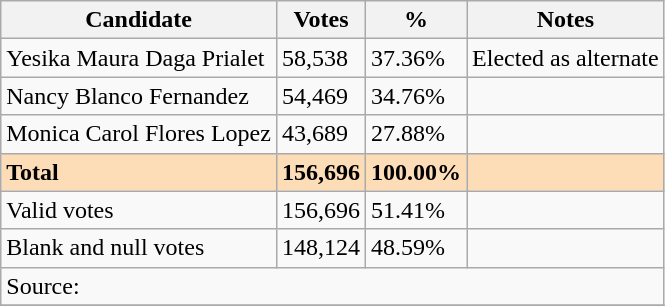<table class=wikitable>
<tr>
<th>Candidate</th>
<th>Votes</th>
<th>%</th>
<th>Notes</th>
</tr>
<tr>
<td>Yesika Maura Daga Prialet</td>
<td>58,538</td>
<td>37.36%</td>
<td>Elected as alternate</td>
</tr>
<tr>
<td>Nancy Blanco Fernandez</td>
<td>54,469</td>
<td>34.76%</td>
<td></td>
</tr>
<tr>
<td>Monica Carol Flores Lopez</td>
<td>43,689</td>
<td>27.88%</td>
<td></td>
</tr>
<tr>
<td style="background:#FDDCB8"><strong>Total</strong></td>
<td style="background:#FDDCB8"><strong>156,696</strong></td>
<td style="background:#FDDCB8"><strong>100.00%</strong></td>
<td style="background:#FDDCB8"></td>
</tr>
<tr>
<td>Valid votes</td>
<td>156,696</td>
<td>51.41%</td>
<td></td>
</tr>
<tr>
<td>Blank and null votes</td>
<td>148,124</td>
<td>48.59%</td>
<td></td>
</tr>
<tr>
<td colspan="4">Source: </td>
</tr>
<tr>
</tr>
</table>
